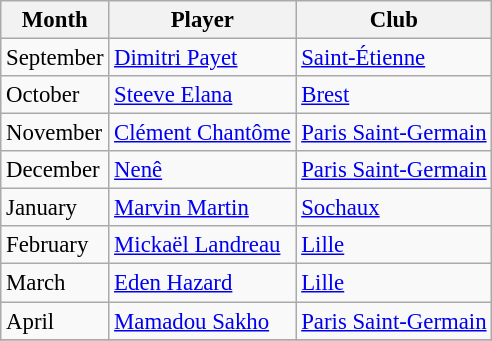<table class="wikitable" style="font-size:95%">
<tr>
<th>Month</th>
<th>Player</th>
<th>Club</th>
</tr>
<tr --->
<td>September</td>
<td><a href='#'>Dimitri Payet</a></td>
<td><a href='#'>Saint-Étienne</a></td>
</tr>
<tr>
<td>October</td>
<td><a href='#'>Steeve Elana</a></td>
<td><a href='#'>Brest</a></td>
</tr>
<tr>
<td>November</td>
<td><a href='#'>Clément Chantôme</a></td>
<td><a href='#'>Paris Saint-Germain</a></td>
</tr>
<tr>
<td>December</td>
<td><a href='#'>Nenê</a></td>
<td><a href='#'>Paris Saint-Germain</a></td>
</tr>
<tr>
<td>January</td>
<td><a href='#'>Marvin Martin</a></td>
<td><a href='#'>Sochaux</a></td>
</tr>
<tr>
<td>February</td>
<td><a href='#'>Mickaël Landreau</a></td>
<td><a href='#'>Lille</a></td>
</tr>
<tr>
<td>March</td>
<td><a href='#'>Eden Hazard</a></td>
<td><a href='#'>Lille</a></td>
</tr>
<tr>
<td>April</td>
<td><a href='#'>Mamadou Sakho</a></td>
<td><a href='#'>Paris Saint-Germain</a></td>
</tr>
<tr>
</tr>
</table>
